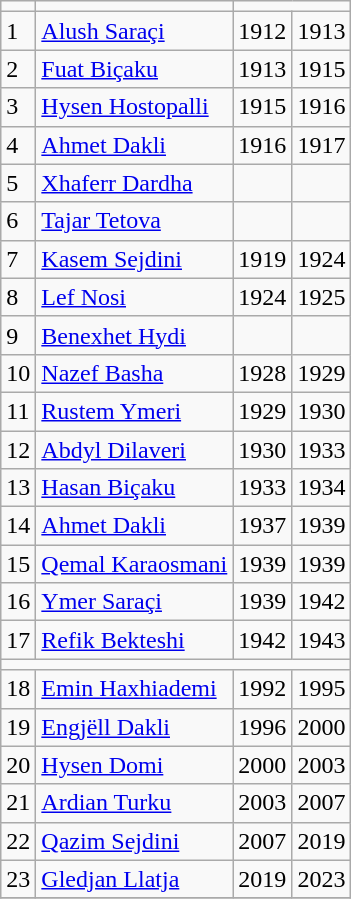<table class="wikitable sortable">
<tr>
<td><strong></strong></td>
<td><strong></strong></td>
<td colspan="2"><strong></strong></td>
</tr>
<tr>
<td>1</td>
<td><a href='#'>Alush Saraçi</a></td>
<td>1912</td>
<td>1913</td>
</tr>
<tr>
<td>2</td>
<td><a href='#'>Fuat Biçaku</a></td>
<td>1913</td>
<td>1915</td>
</tr>
<tr>
<td>3</td>
<td><a href='#'>Hysen Hostopalli</a></td>
<td>1915</td>
<td>1916</td>
</tr>
<tr>
<td>4</td>
<td><a href='#'>Ahmet Dakli</a></td>
<td>1916</td>
<td>1917</td>
</tr>
<tr>
<td>5</td>
<td><a href='#'>Xhaferr Dardha</a></td>
<td></td>
<td></td>
</tr>
<tr>
<td>6</td>
<td><a href='#'>Tajar Tetova</a></td>
<td></td>
<td></td>
</tr>
<tr>
<td>7</td>
<td><a href='#'>Kasem Sejdini</a></td>
<td>1919</td>
<td>1924</td>
</tr>
<tr>
<td>8</td>
<td><a href='#'>Lef Nosi</a></td>
<td>1924</td>
<td>1925</td>
</tr>
<tr>
<td>9</td>
<td><a href='#'>Benexhet Hydi</a></td>
<td></td>
<td></td>
</tr>
<tr>
<td>10</td>
<td><a href='#'>Nazef Basha</a></td>
<td>1928</td>
<td>1929</td>
</tr>
<tr>
<td>11</td>
<td><a href='#'>Rustem Ymeri</a></td>
<td>1929</td>
<td>1930</td>
</tr>
<tr>
<td>12</td>
<td><a href='#'>Abdyl Dilaveri</a></td>
<td>1930</td>
<td>1933</td>
</tr>
<tr>
<td>13</td>
<td><a href='#'>Hasan Biçaku</a></td>
<td>1933</td>
<td>1934</td>
</tr>
<tr>
<td>14</td>
<td><a href='#'>Ahmet Dakli</a></td>
<td>1937</td>
<td>1939</td>
</tr>
<tr>
<td>15</td>
<td><a href='#'>Qemal Karaosmani</a></td>
<td>1939</td>
<td>1939</td>
</tr>
<tr>
<td>16</td>
<td><a href='#'>Ymer Saraçi</a></td>
<td>1939</td>
<td>1942</td>
</tr>
<tr>
<td>17</td>
<td><a href='#'>Refik Bekteshi</a></td>
<td>1942</td>
<td>1943</td>
</tr>
<tr>
<td colspan="8" align=center></td>
</tr>
<tr>
<td>18</td>
<td><a href='#'>Emin Haxhiademi</a></td>
<td>1992</td>
<td>1995</td>
</tr>
<tr>
<td>19</td>
<td><a href='#'>Engjëll Dakli</a></td>
<td>1996</td>
<td>2000</td>
</tr>
<tr>
<td>20</td>
<td><a href='#'>Hysen Domi</a></td>
<td>2000</td>
<td>2003</td>
</tr>
<tr>
<td>21</td>
<td><a href='#'>Ardian Turku</a></td>
<td>2003</td>
<td>2007</td>
</tr>
<tr>
<td>22</td>
<td><a href='#'>Qazim Sejdini</a></td>
<td>2007</td>
<td>2019</td>
</tr>
<tr>
<td>23</td>
<td><a href='#'>Gledjan Llatja</a></td>
<td>2019</td>
<td>2023</td>
</tr>
<tr>
</tr>
</table>
